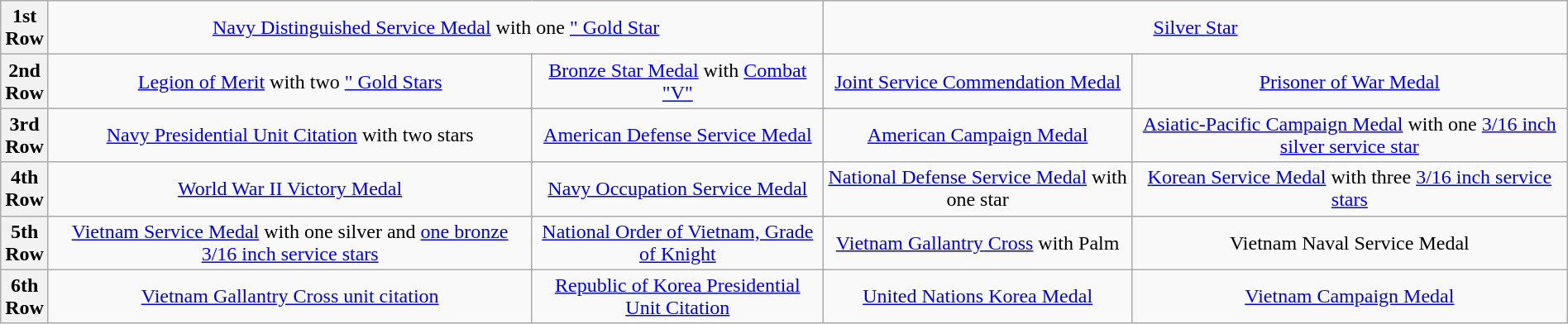<table class="wikitable" style="margin:1em auto; text-align:center;">
<tr>
<th>1st<br> Row</th>
<td colspan="8"><a href='#'>Navy Distinguished Service Medal</a> with one <a href='#'>" Gold Star</a></td>
<td colspan="8"><a href='#'>Silver Star</a></td>
</tr>
<tr>
<th>2nd<br> Row</th>
<td colspan="4"><a href='#'>Legion of Merit</a> with two <a href='#'>" Gold Stars</a></td>
<td colspan="4"><a href='#'>Bronze Star Medal</a> with <a href='#'>Combat "V"</a></td>
<td colspan="4"><a href='#'>Joint Service Commendation Medal</a></td>
<td colspan="4"><a href='#'>Prisoner of War Medal</a></td>
</tr>
<tr>
<th>3rd<br> Row</th>
<td colspan="4"><a href='#'>Navy Presidential Unit Citation</a> with two stars</td>
<td colspan="4"><a href='#'>American Defense Service Medal</a></td>
<td colspan="4"><a href='#'>American Campaign Medal</a></td>
<td colspan="4"><a href='#'>Asiatic-Pacific Campaign Medal</a> with one <a href='#'>3/16 inch silver service star</a></td>
</tr>
<tr>
<th>4th<br> Row</th>
<td colspan="4"><a href='#'>World War II Victory Medal</a></td>
<td colspan="4"><a href='#'>Navy Occupation Service Medal</a></td>
<td colspan="4"><a href='#'>National Defense Service Medal</a> with one star</td>
<td colspan="4"><a href='#'>Korean Service Medal</a> with three <a href='#'>3/16 inch service stars</a></td>
</tr>
<tr>
<th>5th<br> Row</th>
<td colspan="4"><a href='#'>Vietnam Service Medal</a> with one silver and <a href='#'>one bronze 3/16 inch service stars</a></td>
<td colspan="4"><a href='#'>National Order of Vietnam, Grade of Knight</a></td>
<td colspan="4"><a href='#'>Vietnam Gallantry Cross</a> with Palm</td>
<td colspan="4">Vietnam Naval Service Medal</td>
</tr>
<tr>
<th>6th<br> Row</th>
<td colspan="4"><a href='#'>Vietnam Gallantry Cross unit citation</a></td>
<td colspan="4"><a href='#'>Republic of Korea Presidential Unit Citation</a></td>
<td colspan="4"><a href='#'>United Nations Korea Medal</a></td>
<td colspan="4"><a href='#'>Vietnam Campaign Medal</a></td>
</tr>
</table>
